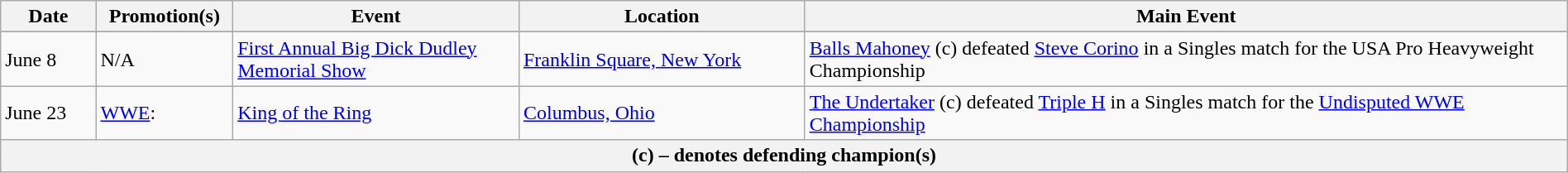<table class="wikitable" style="width:100%;">
<tr>
<th width="5%">Date</th>
<th width="5%">Promotion(s)</th>
<th style="width:15%;">Event</th>
<th style="width:15%;">Location</th>
<th style="width:40%;">Main Event</th>
</tr>
<tr style="width:20%;" |Notes>
</tr>
<tr>
<td>June 8</td>
<td>N/A</td>
<td><a href='#'>First Annual Big Dick Dudley Memorial Show</a></td>
<td><a href='#'>Franklin Square, New York</a></td>
<td><a href='#'>Balls Mahoney</a> (c) defeated <a href='#'>Steve Corino</a> in a Singles match for the USA Pro Heavyweight Championship</td>
</tr>
<tr>
<td>June 23</td>
<td><a href='#'>WWE</a>:<br></td>
<td><a href='#'>King of the Ring</a></td>
<td><a href='#'>Columbus, Ohio</a></td>
<td><a href='#'>The Undertaker</a> (c) defeated <a href='#'>Triple H</a> in a Singles match for the <a href='#'>Undisputed WWE Championship</a></td>
</tr>
<tr>
<th colspan="6">(c) – denotes defending champion(s)</th>
</tr>
</table>
